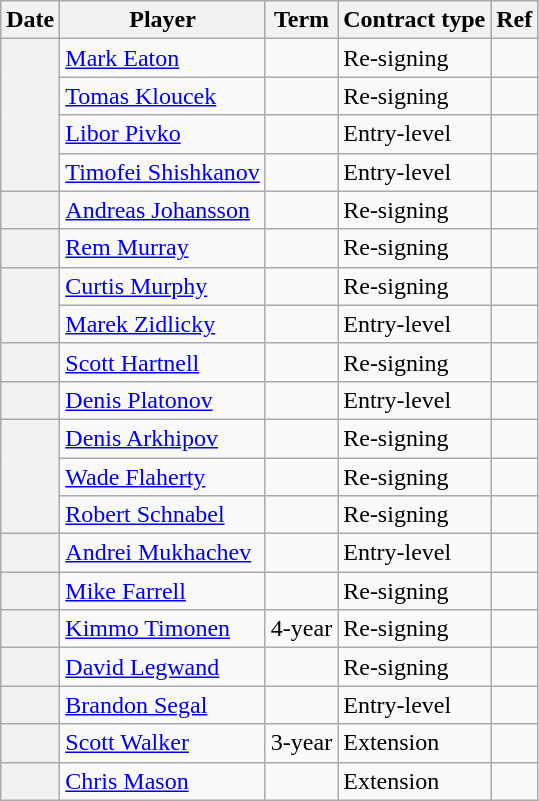<table class="wikitable plainrowheaders">
<tr style="background:#ddd; text-align:center;">
<th>Date</th>
<th>Player</th>
<th>Term</th>
<th>Contract type</th>
<th>Ref</th>
</tr>
<tr>
<th scope="row" rowspan=4></th>
<td><a href='#'>Mark Eaton</a></td>
<td></td>
<td>Re-signing</td>
<td></td>
</tr>
<tr>
<td><a href='#'>Tomas Kloucek</a></td>
<td></td>
<td>Re-signing</td>
<td></td>
</tr>
<tr>
<td><a href='#'>Libor Pivko</a></td>
<td></td>
<td>Entry-level</td>
<td></td>
</tr>
<tr>
<td><a href='#'>Timofei Shishkanov</a></td>
<td></td>
<td>Entry-level</td>
<td></td>
</tr>
<tr>
<th scope="row"></th>
<td><a href='#'>Andreas Johansson</a></td>
<td></td>
<td>Re-signing</td>
<td></td>
</tr>
<tr>
<th scope="row"></th>
<td><a href='#'>Rem Murray</a></td>
<td></td>
<td>Re-signing</td>
<td></td>
</tr>
<tr>
<th scope="row" rowspan=2></th>
<td><a href='#'>Curtis Murphy</a></td>
<td></td>
<td>Re-signing</td>
<td></td>
</tr>
<tr>
<td><a href='#'>Marek Zidlicky</a></td>
<td></td>
<td>Entry-level</td>
<td></td>
</tr>
<tr>
<th scope="row"></th>
<td><a href='#'>Scott Hartnell</a></td>
<td></td>
<td>Re-signing</td>
<td></td>
</tr>
<tr>
<th scope="row"></th>
<td><a href='#'>Denis Platonov</a></td>
<td></td>
<td>Entry-level</td>
<td></td>
</tr>
<tr>
<th scope="row" rowspan=3></th>
<td><a href='#'>Denis Arkhipov</a></td>
<td></td>
<td>Re-signing</td>
<td></td>
</tr>
<tr>
<td><a href='#'>Wade Flaherty</a></td>
<td></td>
<td>Re-signing</td>
<td></td>
</tr>
<tr>
<td><a href='#'>Robert Schnabel</a></td>
<td></td>
<td>Re-signing</td>
<td></td>
</tr>
<tr>
<th scope="row"></th>
<td><a href='#'>Andrei Mukhachev</a></td>
<td></td>
<td>Entry-level</td>
<td></td>
</tr>
<tr>
<th scope="row"></th>
<td><a href='#'>Mike Farrell</a></td>
<td></td>
<td>Re-signing</td>
<td></td>
</tr>
<tr>
<th scope="row"></th>
<td><a href='#'>Kimmo Timonen</a></td>
<td>4-year</td>
<td>Re-signing</td>
<td></td>
</tr>
<tr>
<th scope="row"></th>
<td><a href='#'>David Legwand</a></td>
<td></td>
<td>Re-signing</td>
<td></td>
</tr>
<tr>
<th scope="row"></th>
<td><a href='#'>Brandon Segal</a></td>
<td></td>
<td>Entry-level</td>
<td></td>
</tr>
<tr>
<th scope="row"></th>
<td><a href='#'>Scott Walker</a></td>
<td>3-year</td>
<td>Extension</td>
<td></td>
</tr>
<tr>
<th scope="row"></th>
<td><a href='#'>Chris Mason</a></td>
<td></td>
<td>Extension</td>
<td></td>
</tr>
</table>
